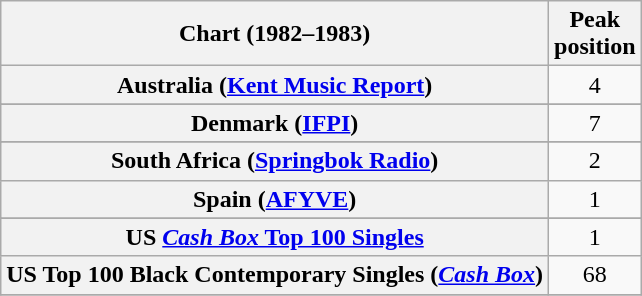<table class="wikitable sortable plainrowheaders" style="text-align:center">
<tr>
<th scope="col">Chart (1982–1983)</th>
<th scope="col">Peak<br>position</th>
</tr>
<tr>
<th scope="row">Australia (<a href='#'>Kent Music Report</a>)</th>
<td>4</td>
</tr>
<tr>
</tr>
<tr>
</tr>
<tr>
</tr>
<tr>
<th scope="row">Denmark (<a href='#'>IFPI</a>)</th>
<td>7</td>
</tr>
<tr>
</tr>
<tr>
</tr>
<tr>
</tr>
<tr>
</tr>
<tr>
</tr>
<tr>
<th scope="row">South Africa (<a href='#'>Springbok Radio</a>)</th>
<td>2</td>
</tr>
<tr>
<th scope="row">Spain (<a href='#'>AFYVE</a>)</th>
<td>1</td>
</tr>
<tr>
</tr>
<tr>
</tr>
<tr>
</tr>
<tr>
</tr>
<tr>
</tr>
<tr>
</tr>
<tr>
</tr>
<tr>
</tr>
<tr>
<th scope="row">US <a href='#'><em>Cash Box</em> Top 100 Singles</a></th>
<td>1</td>
</tr>
<tr>
<th scope="row">US Top 100 Black Contemporary Singles (<em><a href='#'>Cash Box</a></em>)</th>
<td>68</td>
</tr>
<tr>
</tr>
</table>
